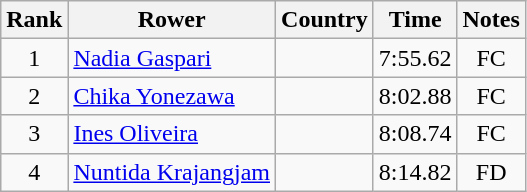<table class="wikitable" style="text-align:center">
<tr>
<th>Rank</th>
<th>Rower</th>
<th>Country</th>
<th>Time</th>
<th>Notes</th>
</tr>
<tr>
<td>1</td>
<td align="left"><a href='#'>Nadia Gaspari</a></td>
<td align="left"></td>
<td>7:55.62</td>
<td>FC</td>
</tr>
<tr>
<td>2</td>
<td align="left"><a href='#'>Chika Yonezawa</a></td>
<td align="left"></td>
<td>8:02.88</td>
<td>FC</td>
</tr>
<tr>
<td>3</td>
<td align="left"><a href='#'>Ines Oliveira</a></td>
<td align="left"></td>
<td>8:08.74</td>
<td>FC</td>
</tr>
<tr>
<td>4</td>
<td align="left"><a href='#'>Nuntida Krajangjam</a></td>
<td align="left"></td>
<td>8:14.82</td>
<td>FD</td>
</tr>
</table>
